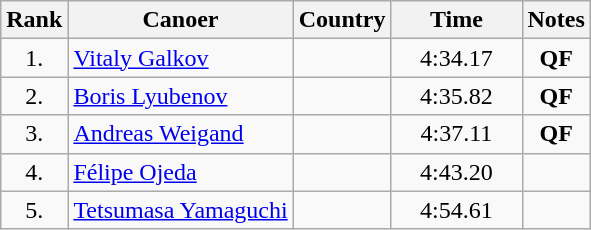<table class="wikitable sortable" style="text-align:center">
<tr>
<th>Rank</th>
<th>Canoer</th>
<th>Country</th>
<th>Time</th>
<th>Notes</th>
</tr>
<tr>
<td>1.</td>
<td align=left athlete><a href='#'>Vitaly Galkov</a></td>
<td align=left></td>
<td width=80>4:34.17</td>
<td><strong>QF</strong></td>
</tr>
<tr>
<td>2.</td>
<td align=left athlete><a href='#'>Boris Lyubenov</a></td>
<td align=left></td>
<td>4:35.82</td>
<td><strong>QF</strong></td>
</tr>
<tr>
<td>3.</td>
<td align=left athlete><a href='#'>Andreas Weigand</a></td>
<td align=left></td>
<td>4:37.11</td>
<td><strong>QF</strong></td>
</tr>
<tr>
<td>4.</td>
<td align=left athlete><a href='#'>Félipe Ojeda</a></td>
<td align=left></td>
<td>4:43.20</td>
<td></td>
</tr>
<tr>
<td>5.</td>
<td align=left athlete><a href='#'>Tetsumasa Yamaguchi</a></td>
<td align=left></td>
<td>4:54.61</td>
<td></td>
</tr>
</table>
